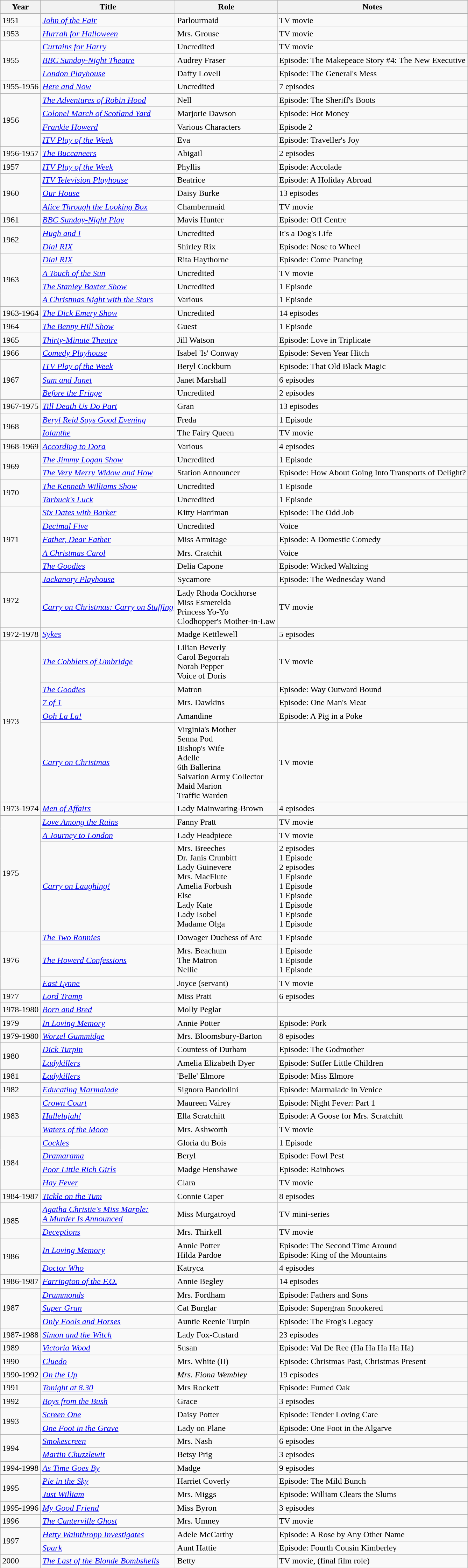<table class="wikitable sortable">
<tr>
<th>Year</th>
<th>Title</th>
<th>Role</th>
<th>Notes</th>
</tr>
<tr>
<td>1951</td>
<td><em><a href='#'>John of the Fair</a></em></td>
<td>Parlourmaid</td>
<td>TV movie</td>
</tr>
<tr>
<td>1953</td>
<td><em><a href='#'>Hurrah for Halloween</a></em></td>
<td>Mrs. Grouse</td>
<td>TV movie</td>
</tr>
<tr>
<td rowspan=3>1955</td>
<td><em><a href='#'>Curtains for Harry</a></em></td>
<td>Uncredited</td>
<td>TV movie</td>
</tr>
<tr>
<td><em><a href='#'>BBC Sunday-Night Theatre</a></em></td>
<td>Audrey Fraser</td>
<td>Episode: The Makepeace Story #4: The New Executive</td>
</tr>
<tr>
<td><em><a href='#'>London Playhouse</a></em></td>
<td>Daffy Lovell</td>
<td>Episode: The General's Mess</td>
</tr>
<tr>
<td>1955-1956</td>
<td><em><a href='#'>Here and Now</a></em></td>
<td>Uncredited</td>
<td>7 episodes</td>
</tr>
<tr>
<td rowspan=4>1956</td>
<td><em><a href='#'>The Adventures of Robin Hood</a></em></td>
<td>Nell</td>
<td>Episode: The Sheriff's Boots</td>
</tr>
<tr>
<td><em><a href='#'>Colonel March of Scotland Yard</a></em></td>
<td>Marjorie Dawson</td>
<td>Episode: Hot Money</td>
</tr>
<tr>
<td><em><a href='#'>Frankie Howerd</a></em></td>
<td>Various Characters</td>
<td>Episode 2</td>
</tr>
<tr>
<td><em><a href='#'>ITV Play of the Week</a></em></td>
<td>Eva</td>
<td>Episode: Traveller's Joy</td>
</tr>
<tr>
<td>1956-1957</td>
<td><em><a href='#'>The Buccaneers</a></em></td>
<td>Abigail</td>
<td>2 episodes</td>
</tr>
<tr>
<td>1957</td>
<td><em><a href='#'>ITV Play of the Week</a></em></td>
<td>Phyllis</td>
<td>Episode: Accolade</td>
</tr>
<tr>
<td rowspan=3>1960</td>
<td><em><a href='#'>ITV Television Playhouse</a></em></td>
<td>Beatrice</td>
<td>Episode: A Holiday Abroad</td>
</tr>
<tr>
<td><em><a href='#'>Our House</a></em></td>
<td>Daisy Burke</td>
<td>13 episodes</td>
</tr>
<tr>
<td><em><a href='#'>Alice Through the Looking Box</a></em></td>
<td>Chambermaid</td>
<td>TV movie</td>
</tr>
<tr>
<td>1961</td>
<td><em><a href='#'>BBC Sunday-Night Play</a></em></td>
<td>Mavis Hunter</td>
<td>Episode: Off Centre</td>
</tr>
<tr>
<td rowspan=2>1962</td>
<td><em><a href='#'>Hugh and I</a></em></td>
<td>Uncredited</td>
<td>It's a Dog's Life</td>
</tr>
<tr>
<td><em><a href='#'>Dial RIX</a></em></td>
<td>Shirley Rix</td>
<td>Episode: Nose to Wheel</td>
</tr>
<tr>
<td rowspan=4>1963</td>
<td><em><a href='#'>Dial RIX</a></em></td>
<td>Rita Haythorne</td>
<td>Episode: Come Prancing</td>
</tr>
<tr>
<td><em><a href='#'>A Touch of the Sun</a></em></td>
<td>Uncredited</td>
<td>TV movie</td>
</tr>
<tr>
<td><em><a href='#'>The Stanley Baxter Show</a></em></td>
<td>Uncredited</td>
<td>1 Episode</td>
</tr>
<tr>
<td><em><a href='#'>A Christmas Night with the Stars</a></em></td>
<td>Various</td>
<td>1 Episode</td>
</tr>
<tr>
<td>1963-1964</td>
<td><em><a href='#'>The Dick Emery Show</a></em></td>
<td>Uncredited</td>
<td>14 episodes</td>
</tr>
<tr>
<td>1964</td>
<td><em><a href='#'>The Benny Hill Show</a></em></td>
<td>Guest</td>
<td>1 Episode</td>
</tr>
<tr>
<td>1965</td>
<td><em><a href='#'>Thirty-Minute Theatre</a></em></td>
<td>Jill Watson</td>
<td>Episode: Love in Triplicate</td>
</tr>
<tr>
<td>1966</td>
<td><em><a href='#'>Comedy Playhouse</a></em></td>
<td>Isabel 'Is' Conway</td>
<td>Episode: Seven Year Hitch</td>
</tr>
<tr>
<td rowspan=3>1967</td>
<td><em><a href='#'>ITV Play of the Week</a></em></td>
<td>Beryl Cockburn</td>
<td>Episode: That Old Black Magic</td>
</tr>
<tr>
<td><em><a href='#'>Sam and Janet</a></em></td>
<td>Janet Marshall</td>
<td>6 episodes</td>
</tr>
<tr>
<td><em><a href='#'>Before the Fringe</a></em></td>
<td>Uncredited</td>
<td>2 episodes</td>
</tr>
<tr>
<td>1967-1975</td>
<td><em><a href='#'>Till Death Us Do Part</a></em></td>
<td>Gran</td>
<td>13 episodes</td>
</tr>
<tr>
<td rowspan=2>1968</td>
<td><em><a href='#'>Beryl Reid Says Good Evening</a></em></td>
<td>Freda</td>
<td>1 Episode</td>
</tr>
<tr>
<td><em><a href='#'>Iolanthe</a></em></td>
<td>The Fairy Queen</td>
<td>TV movie</td>
</tr>
<tr>
<td>1968-1969</td>
<td><em><a href='#'>According to Dora</a></em></td>
<td>Various</td>
<td>4 episodes</td>
</tr>
<tr>
<td rowspan=2>1969</td>
<td><em><a href='#'>The Jimmy Logan Show</a></em></td>
<td>Uncredited</td>
<td>1 Episode</td>
</tr>
<tr>
<td><em><a href='#'>The Very Merry Widow and How</a></em></td>
<td>Station Announcer</td>
<td>Episode: How About Going Into Transports of Delight?</td>
</tr>
<tr>
<td rowspan=2>1970</td>
<td><em><a href='#'>The Kenneth Williams Show</a></em></td>
<td>Uncredited</td>
<td>1 Episode</td>
</tr>
<tr>
<td><em><a href='#'>Tarbuck's Luck</a></em></td>
<td>Uncredited</td>
<td>1 Episode</td>
</tr>
<tr>
<td rowspan=5>1971</td>
<td><em><a href='#'>Six Dates with Barker</a></em></td>
<td>Kitty Harriman</td>
<td>Episode: The Odd Job</td>
</tr>
<tr>
<td><em><a href='#'>Decimal Five</a></em></td>
<td>Uncredited</td>
<td>Voice</td>
</tr>
<tr>
<td><em><a href='#'>Father, Dear Father</a></em></td>
<td>Miss Armitage</td>
<td>Episode: A Domestic Comedy</td>
</tr>
<tr>
<td><em><a href='#'>A Christmas Carol</a></em></td>
<td>Mrs. Cratchit</td>
<td>Voice</td>
</tr>
<tr>
<td><em><a href='#'>The Goodies</a></em></td>
<td>Delia Capone</td>
<td>Episode: Wicked Waltzing</td>
</tr>
<tr>
<td rowspan=2>1972</td>
<td><em><a href='#'>Jackanory Playhouse</a></em></td>
<td>Sycamore</td>
<td>Episode: The Wednesday Wand</td>
</tr>
<tr>
<td><em><a href='#'>Carry on Christmas: Carry on Stuffing</a></em></td>
<td>Lady Rhoda Cockhorse<br>Miss Esmerelda<br>Princess Yo-Yo<br>Clodhopper's Mother-in-Law</td>
<td>TV movie</td>
</tr>
<tr>
<td>1972-1978</td>
<td><em><a href='#'>Sykes</a></em></td>
<td>Madge Kettlewell</td>
<td>5 episodes</td>
</tr>
<tr>
<td rowspan=5>1973</td>
<td><em><a href='#'>The Cobblers of Umbridge</a></em></td>
<td>Lilian Beverly<br>Carol Begorrah<br>Norah Pepper<br>Voice of Doris</td>
<td>TV movie</td>
</tr>
<tr>
<td><em><a href='#'>The Goodies</a></em></td>
<td>Matron</td>
<td>Episode: Way Outward Bound</td>
</tr>
<tr>
<td><em><a href='#'>7 of 1</a></em></td>
<td>Mrs. Dawkins</td>
<td>Episode: One Man's Meat</td>
</tr>
<tr>
<td><em><a href='#'>Ooh La La!</a></em></td>
<td>Amandine</td>
<td>Episode: A Pig in a Poke</td>
</tr>
<tr>
<td><em><a href='#'>Carry on Christmas</a></em></td>
<td>Virginia's Mother<br>Senna Pod<br>Bishop's Wife<br>Adelle<br>6th Ballerina<br> Salvation Army Collector<br>Maid Marion<br>Traffic Warden</td>
<td>TV movie</td>
</tr>
<tr>
<td>1973-1974</td>
<td><em><a href='#'>Men of Affairs</a></em></td>
<td>Lady Mainwaring-Brown</td>
<td>4 episodes</td>
</tr>
<tr>
<td rowspan=3>1975</td>
<td><em><a href='#'>Love Among the Ruins</a></em></td>
<td>Fanny Pratt</td>
<td>TV movie</td>
</tr>
<tr>
<td><em><a href='#'>A Journey to London</a></em></td>
<td>Lady Headpiece</td>
<td>TV movie</td>
</tr>
<tr>
<td><em><a href='#'>Carry on Laughing!</a></em></td>
<td>Mrs. Breeches<br>Dr. Janis Crunbitt<br>Lady Guinevere<br>Mrs. MacFlute<br>Amelia Forbush<br>Else<br>Lady Kate<br>Lady Isobel<br>Madame Olga</td>
<td>2 episodes<br>1 Episode<br>2 episodes<br>1 Episode<br>1 Episode<br>1 Episode<br>1 Episode<br>1 Episode<br>1 Episode</td>
</tr>
<tr>
<td rowspan=3>1976</td>
<td><em><a href='#'>The Two Ronnies</a></em></td>
<td>Dowager Duchess of Arc</td>
<td>1 Episode</td>
</tr>
<tr>
<td><em><a href='#'>The Howerd Confessions</a></em></td>
<td>Mrs. Beachum<br>The Matron<br>Nellie</td>
<td>1 Episode<br>1 Episode<br>1 Episode</td>
</tr>
<tr>
<td><em><a href='#'>East Lynne</a></em></td>
<td>Joyce (servant)</td>
<td>TV movie</td>
</tr>
<tr>
<td>1977</td>
<td><em><a href='#'>Lord Tramp</a></em></td>
<td>Miss Pratt</td>
<td>6 episodes</td>
</tr>
<tr>
<td>1978-1980</td>
<td><em><a href='#'>Born and Bred</a></em></td>
<td>Molly Peglar</td>
<td></td>
</tr>
<tr>
<td>1979</td>
<td><em><a href='#'>In Loving Memory</a></em></td>
<td>Annie Potter</td>
<td>Episode: Pork</td>
</tr>
<tr>
<td>1979-1980</td>
<td><em><a href='#'>Worzel Gummidge</a></em></td>
<td>Mrs. Bloomsbury-Barton</td>
<td>8 episodes</td>
</tr>
<tr>
<td rowspan=2>1980</td>
<td><em><a href='#'>Dick Turpin</a></em></td>
<td>Countess of Durham</td>
<td>Episode: The Godmother</td>
</tr>
<tr>
<td><em><a href='#'>Ladykillers</a></em></td>
<td>Amelia Elizabeth Dyer</td>
<td>Episode: Suffer Little Children</td>
</tr>
<tr>
<td>1981</td>
<td><em><a href='#'>Ladykillers</a></em></td>
<td>'Belle' Elmore</td>
<td>Episode: Miss Elmore</td>
</tr>
<tr>
<td>1982</td>
<td><em><a href='#'>Educating Marmalade</a></em></td>
<td>Signora Bandolini</td>
<td>Episode: Marmalade in Venice</td>
</tr>
<tr>
<td rowspan=3>1983</td>
<td><em><a href='#'>Crown Court</a></em></td>
<td>Maureen Vairey</td>
<td>Episode: Night Fever: Part 1</td>
</tr>
<tr>
<td><em><a href='#'>Hallelujah!</a></em></td>
<td>Ella Scratchitt</td>
<td>Episode: A Goose for Mrs. Scratchitt</td>
</tr>
<tr>
<td><em><a href='#'>Waters of the Moon</a></em></td>
<td>Mrs. Ashworth</td>
<td>TV movie</td>
</tr>
<tr>
<td rowspan=4>1984</td>
<td><em><a href='#'>Cockles</a></em></td>
<td>Gloria du Bois</td>
<td>1 Episode</td>
</tr>
<tr>
<td><em><a href='#'>Dramarama</a></em></td>
<td>Beryl</td>
<td>Episode: Fowl Pest</td>
</tr>
<tr>
<td><em><a href='#'>Poor Little Rich Girls</a></em></td>
<td>Madge Henshawe</td>
<td>Episode: Rainbows</td>
</tr>
<tr>
<td><em><a href='#'>Hay Fever</a></em></td>
<td>Clara</td>
<td>TV movie</td>
</tr>
<tr>
<td>1984-1987</td>
<td><em><a href='#'>Tickle on the Tum</a></em></td>
<td>Connie Caper</td>
<td>8 episodes</td>
</tr>
<tr>
<td rowspan=2>1985</td>
<td><em><a href='#'>Agatha Christie's Miss Marple:<br>A Murder Is Announced</a></em></td>
<td>Miss Murgatroyd</td>
<td>TV mini-series</td>
</tr>
<tr>
<td><em><a href='#'>Deceptions</a></em></td>
<td>Mrs. Thirkell</td>
<td>TV movie</td>
</tr>
<tr>
<td rowspan=2>1986</td>
<td><em><a href='#'>In Loving Memory</a></em></td>
<td>Annie Potter<br>Hilda Pardoe</td>
<td>Episode: The Second Time Around<br>Episode: King of the Mountains</td>
</tr>
<tr>
<td><em><a href='#'>Doctor Who</a></em></td>
<td>Katryca</td>
<td>4 episodes</td>
</tr>
<tr>
<td>1986-1987</td>
<td><em><a href='#'>Farrington of the F.O.</a></em></td>
<td>Annie Begley</td>
<td>14 episodes</td>
</tr>
<tr>
<td rowspan=3>1987</td>
<td><em><a href='#'>Drummonds</a></em></td>
<td>Mrs. Fordham</td>
<td>Episode: Fathers and Sons</td>
</tr>
<tr>
<td><em><a href='#'>Super Gran</a></em></td>
<td>Cat Burglar</td>
<td>Episode: Supergran Snookered</td>
</tr>
<tr>
<td><em><a href='#'>Only Fools and Horses</a></em></td>
<td>Auntie Reenie Turpin</td>
<td>Episode: The Frog's Legacy</td>
</tr>
<tr>
<td>1987-1988</td>
<td><em><a href='#'>Simon and the Witch</a></em></td>
<td>Lady Fox-Custard</td>
<td>23 episodes</td>
</tr>
<tr>
<td>1989</td>
<td><em><a href='#'>Victoria Wood</a></em></td>
<td>Susan</td>
<td>Episode: Val De Ree (Ha Ha Ha Ha Ha)</td>
</tr>
<tr>
<td>1990</td>
<td><em><a href='#'>Cluedo</a></em></td>
<td>Mrs. White (II)</td>
<td>Episode: Christmas Past, Christmas Present</td>
</tr>
<tr>
<td>1990-1992</td>
<td><em><a href='#'>On the Up</a></em></td>
<td><em>Mrs. Fiona Wembley</em></td>
<td>19 episodes</td>
</tr>
<tr>
<td>1991</td>
<td><em><a href='#'>Tonight at 8.30</a></em></td>
<td>Mrs Rockett</td>
<td>Episode: Fumed Oak</td>
</tr>
<tr>
<td>1992</td>
<td><em><a href='#'>Boys from the Bush</a></em></td>
<td>Grace</td>
<td>3 episodes</td>
</tr>
<tr>
<td rowspan=2>1993</td>
<td><em><a href='#'>Screen One</a></em></td>
<td>Daisy Potter</td>
<td>Episode: Tender Loving Care</td>
</tr>
<tr>
<td><em><a href='#'>One Foot in the Grave</a></em></td>
<td>Lady on Plane</td>
<td>Episode: One Foot in the Algarve</td>
</tr>
<tr>
<td rowspan=2>1994</td>
<td><em><a href='#'>Smokescreen</a></em></td>
<td>Mrs. Nash</td>
<td>6 episodes</td>
</tr>
<tr>
<td><em><a href='#'>Martin Chuzzlewit</a></em></td>
<td>Betsy Prig</td>
<td>3 episodes</td>
</tr>
<tr>
<td>1994-1998</td>
<td><em><a href='#'>As Time Goes By</a></em></td>
<td>Madge</td>
<td>9 episodes</td>
</tr>
<tr>
<td rowspan=2>1995</td>
<td><em><a href='#'>Pie in the Sky</a></em></td>
<td>Harriet Coverly</td>
<td>Episode: The Mild Bunch</td>
</tr>
<tr>
<td><em><a href='#'>Just William</a></em></td>
<td>Mrs. Miggs</td>
<td>Episode: William Clears the Slums</td>
</tr>
<tr>
<td>1995-1996</td>
<td><em><a href='#'>My Good Friend</a></em></td>
<td>Miss Byron</td>
<td>3 episodes</td>
</tr>
<tr>
<td>1996</td>
<td><em><a href='#'>The Canterville Ghost</a></em></td>
<td>Mrs. Umney</td>
<td>TV movie</td>
</tr>
<tr>
<td rowspan=2>1997</td>
<td><em><a href='#'>Hetty Wainthropp Investigates</a></em></td>
<td>Adele McCarthy</td>
<td>Episode: A Rose by Any Other Name</td>
</tr>
<tr>
<td><em><a href='#'>Spark</a></em></td>
<td>Aunt Hattie</td>
<td>Episode: Fourth Cousin Kimberley</td>
</tr>
<tr>
<td>2000</td>
<td><em><a href='#'>The Last of the Blonde Bombshells</a></em></td>
<td>Betty</td>
<td>TV movie, (final film role)</td>
</tr>
</table>
